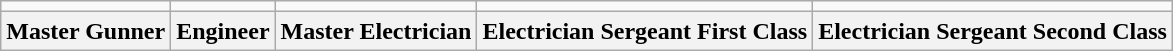<table class="wikitable" style="text-align:center">
<tr>
<td></td>
<td></td>
<td></td>
<td></td>
<td></td>
</tr>
<tr>
<th>Master Gunner</th>
<th>Engineer</th>
<th>Master Electrician</th>
<th>Electrician Sergeant First Class</th>
<th>Electrician Sergeant Second Class</th>
</tr>
</table>
